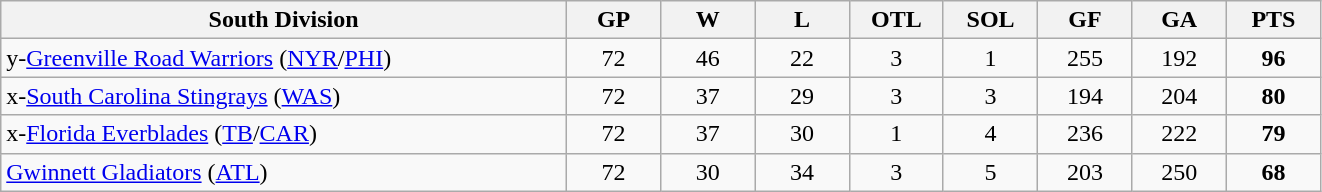<table class="wikitable" style="text-align:center">
<tr>
<th bgcolor="#DDDDFF" width="30%">South Division</th>
<th bgcolor="#DDDDFF" width="5%">GP</th>
<th bgcolor="#DDDDFF" width="5%">W</th>
<th bgcolor="#DDDDFF" width="5%">L</th>
<th bgcolor="#DDDDFF" width="5%">OTL</th>
<th bgcolor="#DDDDFF" width="5%">SOL</th>
<th bgcolor="#DDDDFF" width="5%">GF</th>
<th bgcolor="#DDDDFF" width="5%">GA</th>
<th bgcolor="#DDDDFF" width="5%">PTS</th>
</tr>
<tr>
<td align=left>y-<a href='#'>Greenville Road Warriors</a> (<a href='#'>NYR</a>/<a href='#'>PHI</a>)</td>
<td>72</td>
<td>46</td>
<td>22</td>
<td>3</td>
<td>1</td>
<td>255</td>
<td>192</td>
<td><strong>96</strong></td>
</tr>
<tr>
<td align=left>x-<a href='#'>South Carolina Stingrays</a> (<a href='#'>WAS</a>)</td>
<td>72</td>
<td>37</td>
<td>29</td>
<td>3</td>
<td>3</td>
<td>194</td>
<td>204</td>
<td><strong>80</strong></td>
</tr>
<tr>
<td align=left>x-<a href='#'>Florida Everblades</a> (<a href='#'>TB</a>/<a href='#'>CAR</a>)</td>
<td>72</td>
<td>37</td>
<td>30</td>
<td>1</td>
<td>4</td>
<td>236</td>
<td>222</td>
<td><strong>79</strong></td>
</tr>
<tr>
<td align=left><a href='#'>Gwinnett Gladiators</a> (<a href='#'>ATL</a>)</td>
<td>72</td>
<td>30</td>
<td>34</td>
<td>3</td>
<td>5</td>
<td>203</td>
<td>250</td>
<td><strong>68</strong></td>
</tr>
</table>
